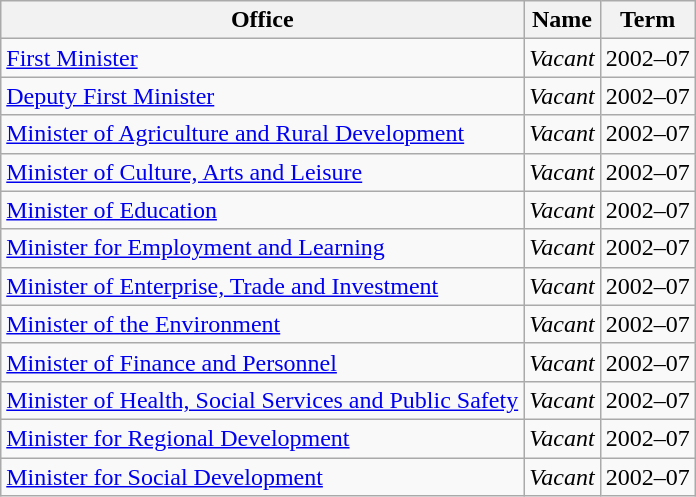<table class="wikitable">
<tr>
<th>Office</th>
<th>Name</th>
<th>Term</th>
</tr>
<tr>
<td><a href='#'>First Minister</a></td>
<td><em>Vacant</em> </td>
<td>2002–07</td>
</tr>
<tr>
<td><a href='#'>Deputy First Minister</a></td>
<td><em>Vacant</em> </td>
<td>2002–07</td>
</tr>
<tr>
<td><a href='#'>Minister of Agriculture and Rural Development</a></td>
<td><em>Vacant</em> </td>
<td>2002–07</td>
</tr>
<tr>
<td><a href='#'>Minister of Culture, Arts and Leisure</a></td>
<td><em>Vacant</em> </td>
<td>2002–07</td>
</tr>
<tr>
<td><a href='#'>Minister of Education</a></td>
<td><em>Vacant</em> </td>
<td>2002–07</td>
</tr>
<tr>
<td><a href='#'>Minister for Employment and Learning</a></td>
<td><em>Vacant</em> </td>
<td>2002–07</td>
</tr>
<tr>
<td><a href='#'>Minister of Enterprise, Trade and Investment</a></td>
<td><em>Vacant</em> </td>
<td>2002–07</td>
</tr>
<tr>
<td><a href='#'>Minister of the Environment</a></td>
<td><em>Vacant</em> </td>
<td>2002–07</td>
</tr>
<tr>
<td><a href='#'>Minister of Finance and Personnel</a></td>
<td><em>Vacant</em> </td>
<td>2002–07</td>
</tr>
<tr>
<td><a href='#'>Minister of Health, Social Services and Public Safety</a></td>
<td><em>Vacant</em> </td>
<td>2002–07</td>
</tr>
<tr>
<td><a href='#'>Minister for Regional Development</a></td>
<td><em>Vacant</em> </td>
<td>2002–07</td>
</tr>
<tr>
<td><a href='#'>Minister for Social Development</a></td>
<td><em>Vacant</em> </td>
<td>2002–07</td>
</tr>
</table>
